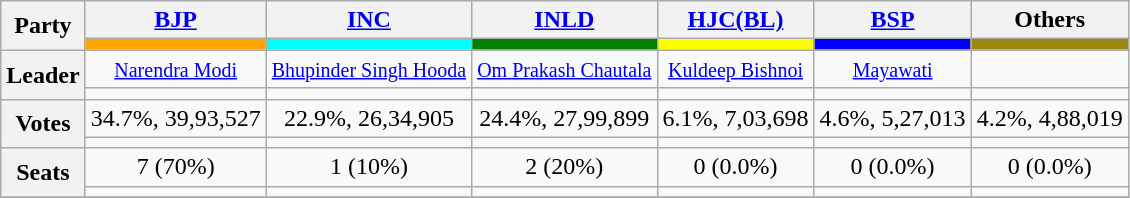<table class="wikitable" style="text-align:center">
<tr>
<th rowspan=2>Party</th>
<th align=center><strong><a href='#'>BJP</a></strong></th>
<th align=center><strong><a href='#'>INC</a></strong></th>
<th align=center><strong><a href='#'>INLD</a></strong></th>
<th align=center><strong><a href='#'>HJC(BL)</a></strong></th>
<th align=center><strong><a href='#'>BSP</a></strong></th>
<th><strong>Others</strong></th>
</tr>
<tr>
<td bgcolor=orange></td>
<td bgcolor=aqua></td>
<td bgcolor=green></td>
<td bgcolor=yellow></td>
<td bgcolor=blue></td>
<td bgcolor=#9B870C></td>
</tr>
<tr>
<th rowspan=2>Leader</th>
<td align=center><small><a href='#'>Narendra Modi</a></small></td>
<td align=center><small><a href='#'>Bhupinder Singh Hooda</a></small></td>
<td align=center><small><a href='#'>Om Prakash Chautala</a></small></td>
<td align=center><small><a href='#'>Kuldeep Bishnoi</a></small></td>
<td align=center><small><a href='#'>Mayawati</a></small></td>
<td></td>
</tr>
<tr>
<td align=center></td>
<td align=center></td>
<td align=center></td>
<td align=center></td>
<td></td>
<td></td>
</tr>
<tr>
<th rowspan=2>Votes</th>
<td align=center>34.7%, 39,93,527</td>
<td align=center>22.9%, 26,34,905</td>
<td align=center>24.4%, 27,99,899</td>
<td align=center>6.1%, 7,03,698</td>
<td align=center>4.6%, 5,27,013</td>
<td align=center>4.2%, 4,88,019</td>
</tr>
<tr>
<td></td>
<td></td>
<td></td>
<td></td>
<td></td>
<td></td>
</tr>
<tr>
<th rowspan=2>Seats</th>
<td align=center>7 (70%)</td>
<td align=center>1 (10%)</td>
<td align=center>2 (20%)</td>
<td align=center>0 (0.0%)</td>
<td align=center>0 (0.0%)</td>
<td align=center>0 (0.0%)</td>
</tr>
<tr>
<td align=center></td>
<td align=center></td>
<td align=center></td>
<td align=center></td>
<td align=center></td>
<td align=center></td>
</tr>
<tr>
</tr>
</table>
